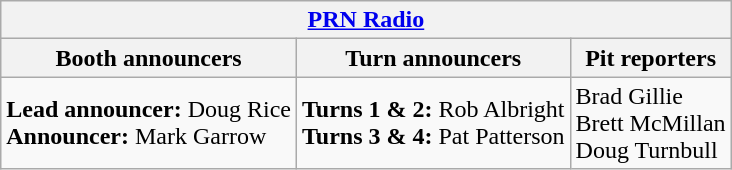<table class="wikitable">
<tr>
<th colspan="3"><a href='#'>PRN Radio</a></th>
</tr>
<tr>
<th>Booth announcers</th>
<th>Turn announcers</th>
<th>Pit reporters</th>
</tr>
<tr>
<td><strong>Lead announcer:</strong> Doug Rice<br><strong>Announcer:</strong> Mark Garrow</td>
<td><strong>Turns 1 & 2:</strong> Rob Albright<br><strong>Turns</strong> <strong>3 & 4:</strong> Pat Patterson</td>
<td>Brad Gillie<br>Brett McMillan<br>Doug Turnbull</td>
</tr>
</table>
